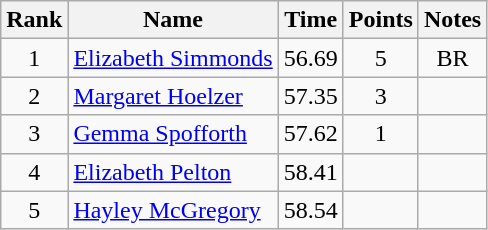<table class="wikitable" style="text-align:center">
<tr>
<th>Rank</th>
<th>Name</th>
<th>Time</th>
<th>Points</th>
<th>Notes</th>
</tr>
<tr>
<td>1</td>
<td align="left"> <a href='#'>Elizabeth Simmonds</a></td>
<td>56.69</td>
<td>5</td>
<td>BR</td>
</tr>
<tr>
<td>2</td>
<td align="left"> <a href='#'>Margaret Hoelzer</a></td>
<td>57.35</td>
<td>3</td>
<td></td>
</tr>
<tr>
<td>3</td>
<td align="left"> <a href='#'>Gemma Spofforth</a></td>
<td>57.62</td>
<td>1</td>
<td></td>
</tr>
<tr>
<td>4</td>
<td align="left"> <a href='#'>Elizabeth Pelton</a></td>
<td>58.41</td>
<td></td>
<td></td>
</tr>
<tr>
<td>5</td>
<td align="left"> <a href='#'>Hayley McGregory</a></td>
<td>58.54</td>
<td></td>
<td></td>
</tr>
</table>
